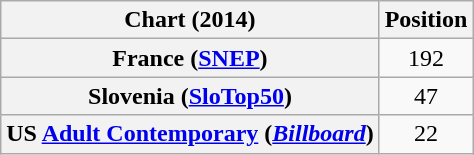<table class="wikitable plainrowheaders sortable" style="text-align:center;">
<tr>
<th>Chart (2014)</th>
<th>Position</th>
</tr>
<tr>
<th scope="row">France (<a href='#'>SNEP</a>)</th>
<td>192</td>
</tr>
<tr>
<th scope="row">Slovenia (<a href='#'>SloTop50</a>)</th>
<td align=center>47</td>
</tr>
<tr>
<th scope="row">US <a href='#'>Adult Contemporary</a> (<em><a href='#'>Billboard</a></em>)</th>
<td style="text-align:center;">22</td>
</tr>
</table>
